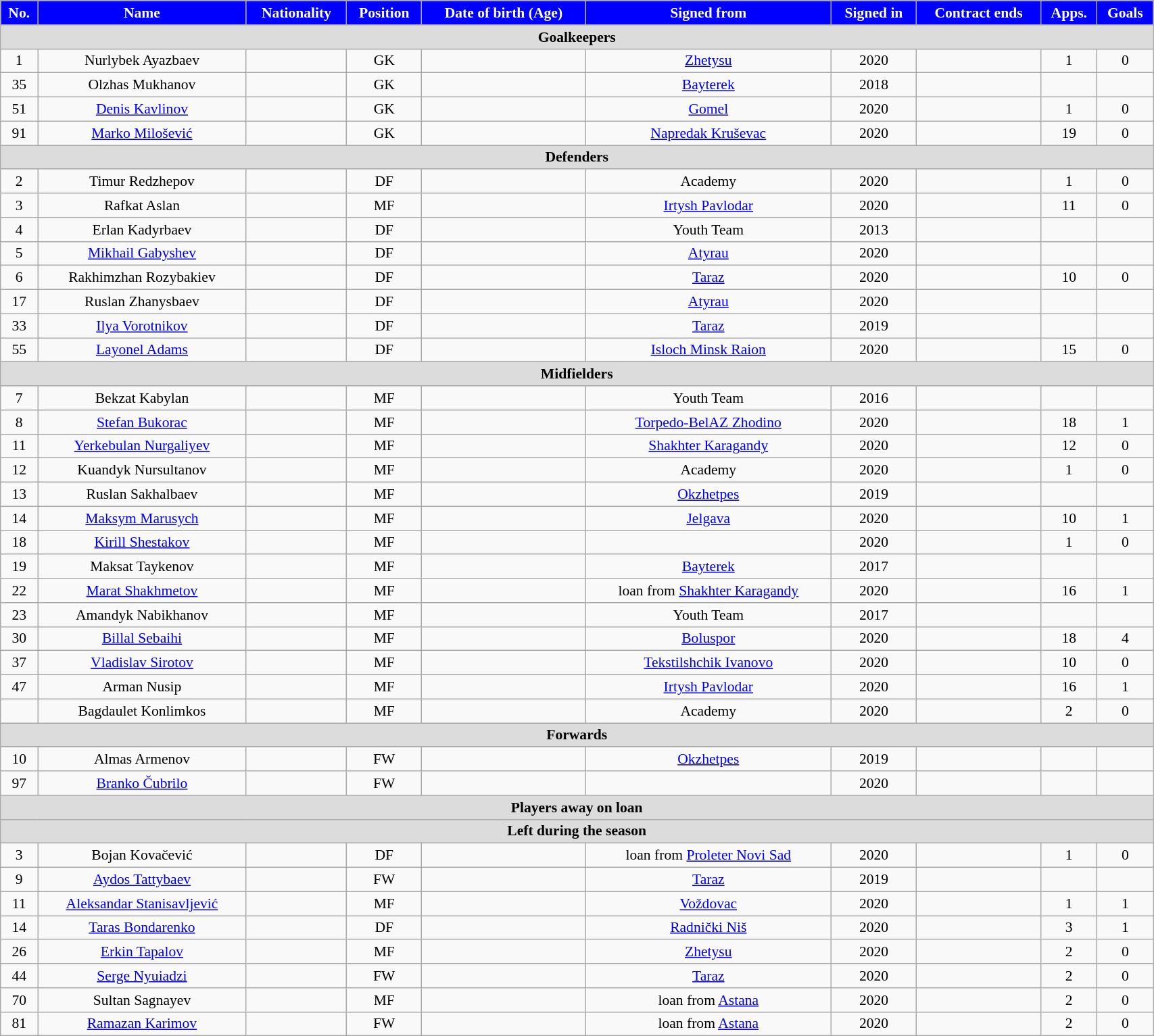<table class="wikitable"  style="text-align:center; font-size:90%; width:90%;">
<tr>
<th style="background:#0000ff; color:white; text-align:center;">No.</th>
<th style="background:#0000ff; color:white; text-align:center;">Name</th>
<th style="background:#0000ff; color:white; text-align:center;">Nationality</th>
<th style="background:#0000ff; color:white; text-align:center;">Position</th>
<th style="background:#0000ff; color:white; text-align:center;">Date of birth (Age)</th>
<th style="background:#0000ff; color:white; text-align:center;">Signed from</th>
<th style="background:#0000ff; color:white; text-align:center;">Signed in</th>
<th style="background:#0000ff; color:white; text-align:center;">Contract ends</th>
<th style="background:#0000ff; color:white; text-align:center;">Apps.</th>
<th style="background:#0000ff; color:white; text-align:center;">Goals</th>
</tr>
<tr>
<th colspan="11"  style="background:#dcdcdc; text-align:center;">Goalkeepers</th>
</tr>
<tr>
<td>1</td>
<td>Nurlybek Ayazbaev</td>
<td></td>
<td>GK</td>
<td></td>
<td><a href='#'>Zhetysu</a></td>
<td>2020</td>
<td></td>
<td>1</td>
<td>0</td>
</tr>
<tr>
<td>35</td>
<td>Olzhas Mukhanov</td>
<td></td>
<td>GK</td>
<td></td>
<td><a href='#'>Bayterek</a></td>
<td>2018</td>
<td></td>
<td></td>
<td></td>
</tr>
<tr>
<td>51</td>
<td><a href='#'>Denis Kavlinov</a></td>
<td></td>
<td>GK</td>
<td></td>
<td><a href='#'>Gomel</a></td>
<td>2020</td>
<td></td>
<td>1</td>
<td>0</td>
</tr>
<tr>
<td>91</td>
<td><a href='#'>Marko Milošević</a></td>
<td></td>
<td>GK</td>
<td></td>
<td><a href='#'>Napredak Kruševac</a></td>
<td>2020</td>
<td></td>
<td>19</td>
<td>0</td>
</tr>
<tr>
<th colspan="11"  style="background:#dcdcdc; text-align:center;">Defenders</th>
</tr>
<tr>
<td>2</td>
<td>Timur Redzhepov</td>
<td></td>
<td>DF</td>
<td></td>
<td>Academy</td>
<td>2020</td>
<td></td>
<td>1</td>
<td>0</td>
</tr>
<tr>
<td>3</td>
<td>Rafkat Aslan</td>
<td></td>
<td>MF</td>
<td></td>
<td><a href='#'>Irtysh Pavlodar</a></td>
<td>2020</td>
<td></td>
<td>11</td>
<td>0</td>
</tr>
<tr>
<td>4</td>
<td>Erlan Kadyrbaev</td>
<td></td>
<td>DF</td>
<td></td>
<td>Youth Team</td>
<td>2013</td>
<td></td>
<td></td>
<td></td>
</tr>
<tr>
<td>5</td>
<td><a href='#'>Mikhail Gabyshev</a></td>
<td></td>
<td>DF</td>
<td></td>
<td><a href='#'>Atyrau</a></td>
<td>2020</td>
<td></td>
<td></td>
<td></td>
</tr>
<tr>
<td>6</td>
<td>Rakhimzhan Rozybakiev</td>
<td></td>
<td>DF</td>
<td></td>
<td><a href='#'>Taraz</a></td>
<td>2020</td>
<td></td>
<td>10</td>
<td>0</td>
</tr>
<tr>
<td>17</td>
<td>Ruslan Zhanysbaev</td>
<td></td>
<td>DF</td>
<td></td>
<td><a href='#'>Atyrau</a></td>
<td>2020</td>
<td></td>
<td></td>
<td></td>
</tr>
<tr>
<td>33</td>
<td><a href='#'>Ilya Vorotnikov</a></td>
<td></td>
<td>DF</td>
<td></td>
<td><a href='#'>Taraz</a></td>
<td>2019</td>
<td></td>
<td></td>
<td></td>
</tr>
<tr>
<td>55</td>
<td><a href='#'>Layonel Adams</a></td>
<td></td>
<td>DF</td>
<td></td>
<td><a href='#'>Isloch Minsk Raion</a></td>
<td>2020</td>
<td></td>
<td>15</td>
<td>0</td>
</tr>
<tr>
<th colspan="11"  style="background:#dcdcdc; text-align:center;">Midfielders</th>
</tr>
<tr>
<td>7</td>
<td>Bekzat Kabylan</td>
<td></td>
<td>MF</td>
<td></td>
<td>Youth Team</td>
<td>2016</td>
<td></td>
<td></td>
<td></td>
</tr>
<tr>
<td>8</td>
<td><a href='#'>Stefan Bukorac</a></td>
<td></td>
<td>MF</td>
<td></td>
<td><a href='#'>Torpedo-BelAZ Zhodino</a></td>
<td>2020</td>
<td></td>
<td>18</td>
<td>1</td>
</tr>
<tr>
<td>11</td>
<td><a href='#'>Yerkebulan Nurgaliyev</a></td>
<td></td>
<td>MF</td>
<td></td>
<td><a href='#'>Shakhter Karagandy</a></td>
<td>2020</td>
<td></td>
<td>12</td>
<td>0</td>
</tr>
<tr>
<td>12</td>
<td>Kuandyk Nursultanov</td>
<td></td>
<td>MF</td>
<td></td>
<td>Academy</td>
<td>2020</td>
<td></td>
<td>1</td>
<td>0</td>
</tr>
<tr>
<td>13</td>
<td>Ruslan Sakhalbaev</td>
<td></td>
<td>MF</td>
<td></td>
<td><a href='#'>Okzhetpes</a></td>
<td>2019</td>
<td></td>
<td></td>
<td></td>
</tr>
<tr>
<td>14</td>
<td><a href='#'>Maksym Marusych</a></td>
<td></td>
<td>MF</td>
<td></td>
<td><a href='#'>Jelgava</a></td>
<td>2020</td>
<td></td>
<td>10</td>
<td>1</td>
</tr>
<tr>
<td>18</td>
<td><a href='#'>Kirill Shestakov</a></td>
<td></td>
<td>MF</td>
<td></td>
<td></td>
<td>2020</td>
<td></td>
<td>1</td>
<td>0</td>
</tr>
<tr>
<td>19</td>
<td>Maksat Taykenov</td>
<td></td>
<td>MF</td>
<td></td>
<td><a href='#'>Bayterek</a></td>
<td>2017</td>
<td></td>
<td></td>
<td></td>
</tr>
<tr>
<td>22</td>
<td><a href='#'>Marat Shakhmetov</a></td>
<td></td>
<td>MF</td>
<td></td>
<td>loan from <a href='#'>Shakhter Karagandy</a></td>
<td>2020</td>
<td></td>
<td>16</td>
<td>1</td>
</tr>
<tr>
<td>23</td>
<td>Amandyk Nabikhanov</td>
<td></td>
<td>MF</td>
<td></td>
<td>Youth Team</td>
<td>2017</td>
<td></td>
<td></td>
<td></td>
</tr>
<tr>
<td>30</td>
<td><a href='#'>Billal Sebaihi</a></td>
<td></td>
<td>MF</td>
<td></td>
<td><a href='#'>Boluspor</a></td>
<td>2020</td>
<td></td>
<td>18</td>
<td>4</td>
</tr>
<tr>
<td>37</td>
<td><a href='#'>Vladislav Sirotov</a></td>
<td></td>
<td>MF</td>
<td></td>
<td><a href='#'>Tekstilshchik Ivanovo</a></td>
<td>2020</td>
<td></td>
<td>10</td>
<td>0</td>
</tr>
<tr>
<td>47</td>
<td>Arman Nusip</td>
<td></td>
<td>MF</td>
<td></td>
<td><a href='#'>Irtysh Pavlodar</a></td>
<td>2020</td>
<td></td>
<td>16</td>
<td>1</td>
</tr>
<tr>
<td></td>
<td>Bagdaulet Konlimkos</td>
<td></td>
<td>MF</td>
<td></td>
<td>Academy</td>
<td>2020</td>
<td></td>
<td>2</td>
<td>0</td>
</tr>
<tr>
<th colspan="11"  style="background:#dcdcdc; text-align:center;">Forwards</th>
</tr>
<tr>
<td>10</td>
<td>Almas Armenov</td>
<td></td>
<td>FW</td>
<td></td>
<td><a href='#'>Okzhetpes</a></td>
<td>2019</td>
<td></td>
<td></td>
<td></td>
</tr>
<tr>
<td>97</td>
<td><a href='#'>Branko Čubrilo</a></td>
<td></td>
<td>FW</td>
<td></td>
<td></td>
<td>2020</td>
<td></td>
<td></td>
<td></td>
</tr>
<tr>
<th colspan="11"  style="background:#dcdcdc; text-align:center;">Players away on loan</th>
</tr>
<tr>
<th colspan="11"  style="background:#dcdcdc; text-align:center;">Left during the season</th>
</tr>
<tr>
<td>3</td>
<td>Bojan Kovačević</td>
<td></td>
<td>DF</td>
<td></td>
<td>loan from <a href='#'>Proleter Novi Sad</a></td>
<td>2020</td>
<td></td>
<td>1</td>
<td>0</td>
</tr>
<tr>
<td>9</td>
<td><a href='#'>Aydos Tattybaev</a></td>
<td></td>
<td>FW</td>
<td></td>
<td><a href='#'>Taraz</a></td>
<td>2019</td>
<td></td>
<td></td>
<td></td>
</tr>
<tr>
<td>11</td>
<td><a href='#'>Aleksandar Stanisavljević</a></td>
<td></td>
<td>MF</td>
<td></td>
<td><a href='#'>Voždovac</a></td>
<td>2020</td>
<td></td>
<td>1</td>
<td>1</td>
</tr>
<tr>
<td>14</td>
<td><a href='#'>Taras Bondarenko</a></td>
<td></td>
<td>DF</td>
<td></td>
<td><a href='#'>Radnički Niš</a></td>
<td>2020</td>
<td></td>
<td>3</td>
<td>1</td>
</tr>
<tr>
<td>26</td>
<td><a href='#'>Erkin Tapalov</a></td>
<td></td>
<td>MF</td>
<td></td>
<td><a href='#'>Zhetysu</a></td>
<td>2020</td>
<td></td>
<td>2</td>
<td>0</td>
</tr>
<tr>
<td>44</td>
<td><a href='#'>Serge Nyuiadzi</a></td>
<td></td>
<td>FW</td>
<td></td>
<td><a href='#'>Taraz</a></td>
<td>2020</td>
<td></td>
<td>2</td>
<td>0</td>
</tr>
<tr>
<td>70</td>
<td>Sultan Sagnayev</td>
<td></td>
<td>MF</td>
<td></td>
<td>loan from <a href='#'>Astana</a></td>
<td>2020</td>
<td></td>
<td>2</td>
<td>0</td>
</tr>
<tr>
<td>81</td>
<td><a href='#'>Ramazan Karimov</a></td>
<td></td>
<td>FW</td>
<td></td>
<td>loan from <a href='#'>Astana</a></td>
<td>2020</td>
<td></td>
<td>2</td>
<td>0</td>
</tr>
</table>
